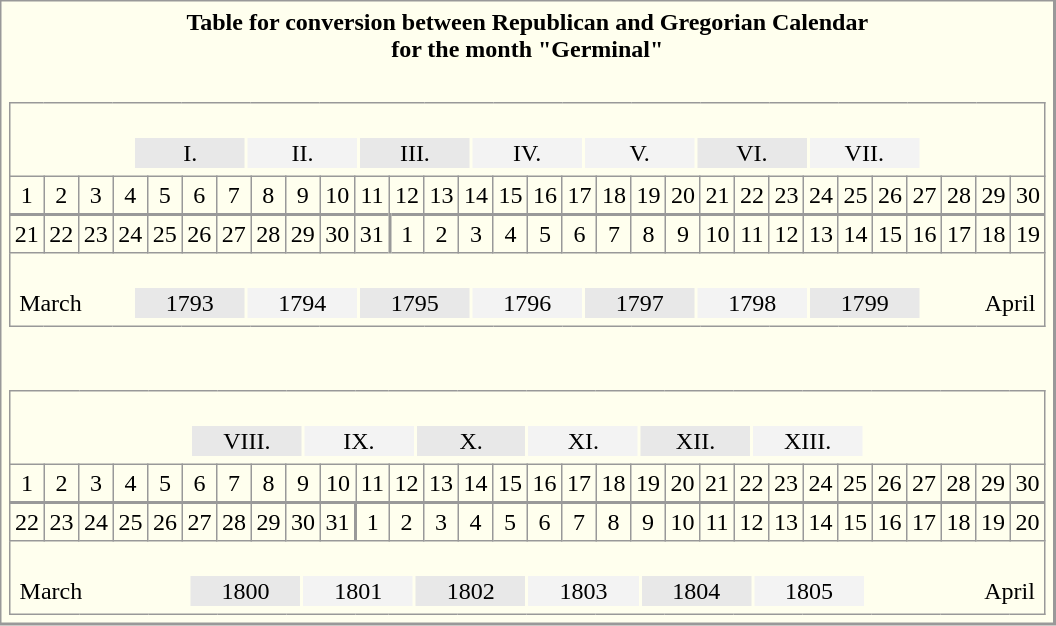<table align="center" cellpadding="3" style="background-color: #ffffee; border: 1px solid #999; border-right: 2px solid #999; border-bottom: 2px solid #999">
<tr>
<th>Table for conversion between Republican and Gregorian Calendar <br> for the month "Germinal"</th>
</tr>
<tr>
<td><br><table align="center" rules="all" cellspacing="0" cellpadding="3" style="border: 1px solid #999; text-align: center">
<tr>
<td align="center" colspan="30"><br><table width="77%" align="center" style="text-align:center">
<tr>
<td width="11%" style="background-color: #e8e8e8">I.</td>
<td width="11%" style="background-color: #f3f3f3">II.</td>
<td width="11%" style="background-color: #e8e8e8">III.</td>
<td width="11%" style="background-color: #f3f3f3">IV.</td>
<td width="11%" style="background-color: #f3f3f3">V.</td>
<td width="11%" style="background-color: #e8e8e8">VI.</td>
<td width="11%" style="background-color: #f3f3f3">VII.</td>
</tr>
</table>
</td>
</tr>
<tr>
<td>1</td>
<td>2</td>
<td>3</td>
<td>4</td>
<td>5</td>
<td>6</td>
<td>7</td>
<td>8</td>
<td>9</td>
<td>10</td>
<td>11</td>
<td>12</td>
<td>13</td>
<td>14</td>
<td>15</td>
<td>16</td>
<td>17</td>
<td>18</td>
<td>19</td>
<td>20</td>
<td>21</td>
<td>22</td>
<td>23</td>
<td>24</td>
<td>25</td>
<td>26</td>
<td>27</td>
<td>28</td>
<td>29</td>
<td>30</td>
</tr>
<tr style="border-top: 2px solid #999">
<td>21</td>
<td>22</td>
<td>23</td>
<td>24</td>
<td>25</td>
<td>26</td>
<td>27</td>
<td>28</td>
<td>29</td>
<td>30</td>
<td>31</td>
<td style="border-left: 2px solid #999">1</td>
<td>2</td>
<td>3</td>
<td>4</td>
<td>5</td>
<td>6</td>
<td>7</td>
<td>8</td>
<td>9</td>
<td>10</td>
<td>11</td>
<td>12</td>
<td>13</td>
<td>14</td>
<td>15</td>
<td>16</td>
<td>17</td>
<td>18</td>
<td>19</td>
</tr>
<tr>
<td align="center" colspan="30"><br><table width="100%" style="text-align: center">
<tr>
<td width="11.5%" align="left">March</td>
<td width="11%" style="background-color: #e8e8e8">1793</td>
<td width="11%" style="background-color: #f3f3f3">1794</td>
<td width="11%" style="background-color: #e8e8e8">1795</td>
<td width="11%" style="background-color: #f3f3f3">1796</td>
<td width="11%" style="background-color: #e8e8e8">1797</td>
<td width="11%" style="background-color: #f3f3f3">1798</td>
<td width="11%" style="background-color: #e8e8e8">1799</td>
<td width="11.5%" align="right">April</td>
</tr>
</table>
</td>
</tr>
</table>
</td>
</tr>
<tr>
<td><br><table align="center" rules="all" cellspacing="0" cellpadding="3" style="border: 1px solid #999; text-align: center; margin-top: 1em">
<tr>
<td align="center" colspan="30"><br><table width="66%" align="center" style="text-align:center">
<tr>
<td width="11%" style="background-color: #e8e8e8">VIII.</td>
<td width="11%" style="background-color: #f3f3f3">IX.</td>
<td width="11%" style="background-color: #e8e8e8">X.</td>
<td width="11%" style="background-color: #f3f3f3">XI.</td>
<td width="11%" style="background-color: #e8e8e8">XII.</td>
<td width="11%" style="background-color: #f3f3f3">XIII.</td>
</tr>
</table>
</td>
</tr>
<tr>
<td>1</td>
<td>2</td>
<td>3</td>
<td>4</td>
<td>5</td>
<td>6</td>
<td>7</td>
<td>8</td>
<td>9</td>
<td>10</td>
<td>11</td>
<td>12</td>
<td>13</td>
<td>14</td>
<td>15</td>
<td>16</td>
<td>17</td>
<td>18</td>
<td>19</td>
<td>20</td>
<td>21</td>
<td>22</td>
<td>23</td>
<td>24</td>
<td>25</td>
<td>26</td>
<td>27</td>
<td>28</td>
<td>29</td>
<td>30</td>
</tr>
<tr style="border-top: 2px solid #999">
<td>22</td>
<td>23</td>
<td>24</td>
<td>25</td>
<td>26</td>
<td>27</td>
<td>28</td>
<td>29</td>
<td>30</td>
<td>31</td>
<td style="border-left: 2px solid #999">1</td>
<td>2</td>
<td>3</td>
<td>4</td>
<td>5</td>
<td>6</td>
<td>7</td>
<td>8</td>
<td>9</td>
<td>10</td>
<td>11</td>
<td>12</td>
<td>13</td>
<td>14</td>
<td>15</td>
<td>16</td>
<td>17</td>
<td>18</td>
<td>19</td>
<td>20</td>
</tr>
<tr>
<td align="center" colspan="30"><br><table width="100%" style="text-align: center">
<tr>
<td width="17%" align="left">March</td>
<td width="11%" style="background-color: #e8e8e8">1800</td>
<td width="11%" style="background-color: #f3f3f3">1801</td>
<td width="11%" style="background-color: #e8e8e8">1802</td>
<td width="11%" style="background-color: #f3f3f3">1803</td>
<td width="11%" style="background-color: #e8e8e8">1804</td>
<td width="11%" style="background-color: #f3f3f3">1805</td>
<td width="17%" align="right">April</td>
</tr>
</table>
</td>
</tr>
</table>
</td>
</tr>
</table>
